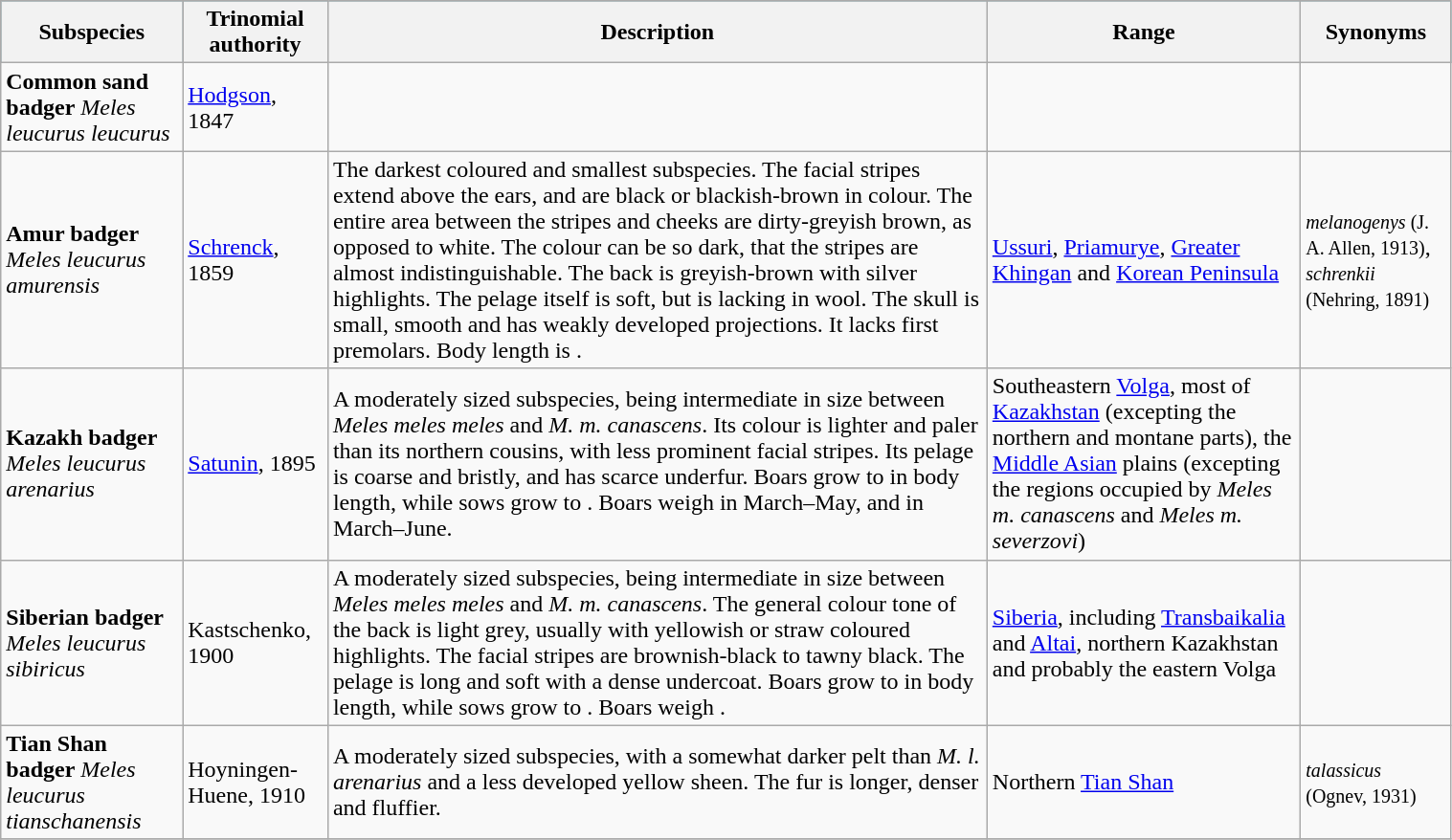<table class="wikitable sortable" width=80% font=90%>
<tr bgcolor="#115a6c">
<th>Subspecies</th>
<th>Trinomial authority</th>
<th>Description</th>
<th>Range</th>
<th>Synonyms</th>
</tr>
<tr --->
<td><strong>Common sand badger</strong> <em>Meles leucurus leucurus</em></td>
<td><a href='#'>Hodgson</a>, 1847</td>
<td></td>
<td></td>
<td></td>
</tr>
<tr --->
<td><strong>Amur badger</strong> <em>Meles leucurus amurensis</em></td>
<td><a href='#'>Schrenck</a>, 1859</td>
<td>The darkest coloured and smallest subspecies. The facial stripes extend above the ears, and are black or blackish-brown in colour. The entire area between the stripes and cheeks are dirty-greyish brown, as opposed to white. The colour can be so dark, that the stripes are almost indistinguishable. The back is greyish-brown with silver highlights. The pelage itself is soft, but is lacking in wool. The skull is small, smooth and has weakly developed projections. It lacks first premolars. Body length is .</td>
<td><a href='#'>Ussuri</a>, <a href='#'>Priamurye</a>, <a href='#'>Greater Khingan</a> and <a href='#'>Korean Peninsula</a></td>
<td><small><em>melanogenys</em> (J. A. Allen, 1913)</small>, <small><em>schrenkii</em> (Nehring, 1891)</small></td>
</tr>
<tr --->
<td><strong>Kazakh badger</strong> <em>Meles leucurus arenarius</em></td>
<td><a href='#'>Satunin</a>, 1895</td>
<td>A moderately sized subspecies, being intermediate in size between <em>Meles meles meles</em> and <em>M. m. canascens</em>. Its colour is lighter and paler than its northern cousins, with less prominent facial stripes. Its pelage is coarse and bristly, and has scarce underfur. Boars grow to  in body length, while sows grow to . Boars weigh  in March–May, and  in March–June.</td>
<td>Southeastern <a href='#'>Volga</a>, most of <a href='#'>Kazakhstan</a> (excepting the northern and montane parts), the <a href='#'>Middle Asian</a> plains (excepting the regions occupied by <em>Meles m. canascens</em> and <em>Meles m. severzovi</em>)</td>
<td></td>
</tr>
<tr --->
<td><strong>Siberian badger</strong> <em>Meles leucurus sibiricus</em></td>
<td>Kastschenko, 1900</td>
<td>A moderately sized subspecies, being intermediate in size between <em>Meles meles meles</em> and <em>M. m. canascens</em>. The general colour tone of the back is light grey, usually with yellowish or straw coloured highlights. The facial stripes are brownish-black to tawny black. The pelage is long and soft with a dense undercoat. Boars grow to  in body length, while sows grow to . Boars weigh .</td>
<td><a href='#'>Siberia</a>, including <a href='#'>Transbaikalia</a> and <a href='#'>Altai</a>, northern Kazakhstan and probably the eastern Volga</td>
<td></td>
</tr>
<tr --->
<td><strong>Tian Shan badger</strong> <em>Meles leucurus tianschanensis</em></td>
<td>Hoyningen-Huene, 1910</td>
<td>A moderately sized subspecies, with a somewhat darker pelt than <em>M. l. arenarius</em> and a less developed yellow sheen. The fur is longer, denser and fluffier.</td>
<td>Northern <a href='#'>Tian Shan</a></td>
<td><small><em>talassicus</em> (Ognev, 1931)</small></td>
</tr>
<tr --->
</tr>
</table>
